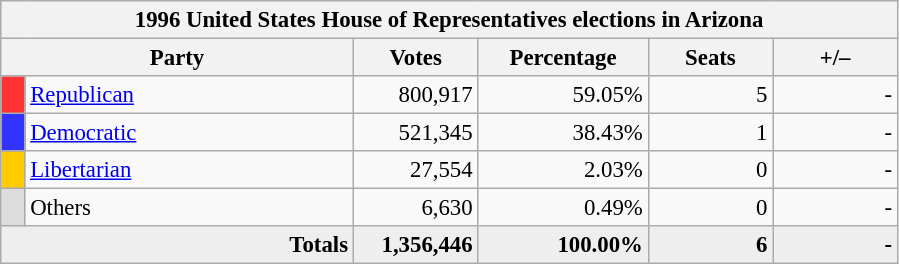<table class="wikitable" style="font-size: 95%;">
<tr>
<th colspan="6">1996 United States House of Representatives elections in Arizona</th>
</tr>
<tr>
<th colspan=2 style="width: 15em">Party</th>
<th style="width: 5em">Votes</th>
<th style="width: 7em">Percentage</th>
<th style="width: 5em">Seats</th>
<th style="width: 5em">+/–</th>
</tr>
<tr>
<th style="background:#f33; width:3px;"></th>
<td style="width: 130px"><a href='#'>Republican</a></td>
<td style="text-align:right;">800,917</td>
<td style="text-align:right;">59.05%</td>
<td style="text-align:right;">5</td>
<td style="text-align:right;">-</td>
</tr>
<tr>
<th style="background:#33f; width:3px;"></th>
<td style="width: 130px"><a href='#'>Democratic</a></td>
<td style="text-align:right;">521,345</td>
<td style="text-align:right;">38.43%</td>
<td style="text-align:right;">1</td>
<td style="text-align:right;">-</td>
</tr>
<tr>
<th style="background:#fc0; width:3px;"></th>
<td style="width: 130px"><a href='#'>Libertarian</a></td>
<td style="text-align:right;">27,554</td>
<td style="text-align:right;">2.03%</td>
<td style="text-align:right;">0</td>
<td style="text-align:right;">-</td>
</tr>
<tr>
<th style="background:#ddd; width:3px;"></th>
<td style="width: 130px">Others</td>
<td style="text-align:right;">6,630</td>
<td style="text-align:right;">0.49%</td>
<td style="text-align:right;">0</td>
<td style="text-align:right;">-</td>
</tr>
<tr style="background:#eee; text-align:right;">
<td colspan="2"><strong>Totals</strong></td>
<td><strong>1,356,446</strong></td>
<td><strong>100.00%</strong></td>
<td><strong>6</strong></td>
<td><strong>-</strong></td>
</tr>
</table>
